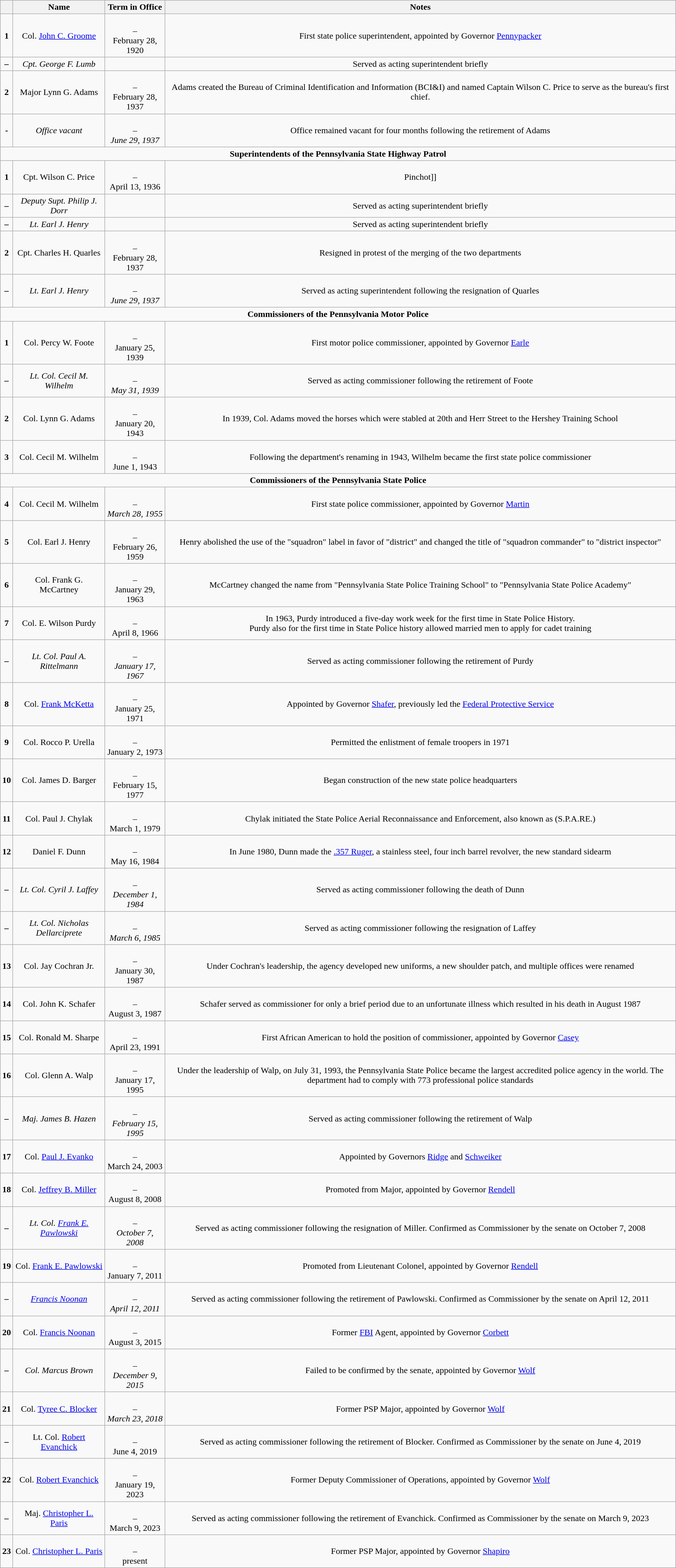<table class="wikitable sortable" style="text-align:center">
<tr>
<th><strong></strong></th>
<th>Name</th>
<th>Term in Office</th>
<th>Notes</th>
</tr>
<tr>
<td><strong>1</strong></td>
<td>Col. <a href='#'>John C. Groome</a></td>
<td><br>–<br>February 28, 1920</td>
<td>First state police superintendent, appointed by Governor <a href='#'>Pennypacker</a></td>
</tr>
<tr>
<td><strong><em>–</em></strong></td>
<td><em>Cpt. George F. Lumb</em></td>
<td><em></em></td>
<td>Served as acting superintendent briefly</td>
</tr>
<tr>
<td><strong>2</strong></td>
<td>Major Lynn G. Adams</td>
<td><br>–<br>February 28, 1937</td>
<td>Adams created the Bureau of Criminal Identification and Information (BCI&I) and named Captain Wilson C. Price to serve as the bureau's first chief.</td>
</tr>
<tr>
<td><strong>-</strong></td>
<td><em>Office vacant</em></td>
<td><em></em><br><em>–</em><br><em>June 29, 1937</em></td>
<td>Office remained vacant for four months following the retirement of Adams</td>
</tr>
<tr>
<td colspan="4"><strong>Superintendents of the Pennsylvania State Highway Patrol</strong></td>
</tr>
<tr>
<td><strong>1</strong></td>
<td>Cpt. Wilson C. Price</td>
<td><br>–<br>April 13, 1936</td>
<td First highway patrol superord Pinchot>Pinchot]]</td>
</tr>
<tr>
<td><strong><em>–</em></strong></td>
<td><em>Deputy Supt. Philip J. Dorr</em></td>
<td><em></em></td>
<td>Served as acting superintendent briefly</td>
</tr>
<tr>
<td><strong><em>–</em></strong></td>
<td><em>Lt. Earl J. Henry</em></td>
<td><em></em></td>
<td>Served as acting superintendent briefly</td>
</tr>
<tr>
<td><strong>2</strong></td>
<td>Cpt. Charles H. Quarles</td>
<td><br>–<br>February 28, 1937</td>
<td>Resigned in protest of the merging of the two departments</td>
</tr>
<tr>
<td><strong><em>–</em></strong></td>
<td><em>Lt. Earl J. Henry</em></td>
<td><em></em><br><em>–</em><br><em>June 29, 1937</em></td>
<td>Served as acting superintendent following the resignation of Quarles</td>
</tr>
<tr>
<td colspan="4"><strong>Commissioners of the Pennsylvania Motor Police</strong></td>
</tr>
<tr>
<td><strong>1</strong></td>
<td>Col. Percy W. Foote</td>
<td><br>–<br>January 25, 1939</td>
<td>First motor police commissioner, appointed by Governor <a href='#'>Earle</a></td>
</tr>
<tr>
<td><strong><em>–</em></strong></td>
<td><em>Lt. Col. Cecil M. Wilhelm</em></td>
<td><em></em><br><em>–</em><br><em>May 31, 1939</em></td>
<td>Served as acting commissioner following the retirement of Foote</td>
</tr>
<tr>
<td><strong>2</strong></td>
<td>Col. Lynn G. Adams</td>
<td><br>–<br>January 20, 1943</td>
<td>In 1939, Col. Adams moved the horses which were stabled at 20th and Herr Street to the Hershey Training School</td>
</tr>
<tr>
<td><strong>3</strong></td>
<td>Col. Cecil M. Wilhelm</td>
<td><br>–<br>June 1, 1943</td>
<td>Following the department's renaming in 1943, Wilhelm became the first state police commissioner</td>
</tr>
<tr>
<td colspan="4"><strong>Commissioners of the Pennsylvania State Police</strong></td>
</tr>
<tr>
<td><strong>4</strong></td>
<td>Col. Cecil M. Wilhelm</td>
<td><em></em><br><em>–</em><br><em>March 28, 1955</em></td>
<td>First state police commissioner, appointed by Governor <a href='#'>Martin</a></td>
</tr>
<tr>
<td><strong>5</strong></td>
<td>Col. Earl J. Henry</td>
<td><br>–<br>February 26, 1959</td>
<td>Henry abolished the use of the "squadron" label in favor of "district" and changed the title of "squadron commander" to "district inspector"</td>
</tr>
<tr>
<td><strong>6</strong></td>
<td>Col. Frank G. McCartney</td>
<td><br>–<br>January 29, 1963</td>
<td>McCartney changed the name from "Pennsylvania State Police Training School" to "Pennsylvania State Police Academy"</td>
</tr>
<tr>
<td><strong>7</strong></td>
<td>Col. E. Wilson Purdy</td>
<td><br>–<br>April 8, 1966</td>
<td>In 1963, Purdy introduced a five-day work week for the first time in State Police History.<br>Purdy also for the first time in State Police history allowed married men to apply for cadet training</td>
</tr>
<tr>
<td><strong><em>–</em></strong></td>
<td><em>Lt. Col. Paul A. Rittelmann</em></td>
<td><em></em><br><em>–</em><br><em>January 17, 1967</em></td>
<td>Served as acting commissioner following the retirement of Purdy</td>
</tr>
<tr>
<td><strong>8</strong></td>
<td>Col. <a href='#'>Frank McKetta</a></td>
<td><br>–<br>January 25, 1971</td>
<td>Appointed by Governor <a href='#'>Shafer</a>, previously led the <a href='#'>Federal Protective Service</a></td>
</tr>
<tr>
<td><strong>9</strong></td>
<td>Col. Rocco P. Urella</td>
<td><br>–<br>January 2, 1973</td>
<td>Permitted the enlistment of female troopers in 1971</td>
</tr>
<tr>
<td><strong>10</strong></td>
<td>Col. James D. Barger</td>
<td><br>–<br>February 15, 1977</td>
<td>Began construction of the new state police headquarters</td>
</tr>
<tr>
<td><strong>11</strong></td>
<td>Col. Paul J. Chylak</td>
<td><br>–<br>March 1, 1979</td>
<td>Chylak initiated the State Police Aerial Reconnaissance and Enforcement, also known as (S.P.A.RE.)</td>
</tr>
<tr>
<td><strong>12</strong></td>
<td>Daniel F. Dunn</td>
<td><br>–<br>May 16, 1984</td>
<td>In June 1980, Dunn made the <a href='#'>.357 Ruger</a>, a stainless steel, four inch barrel revolver, the new standard sidearm</td>
</tr>
<tr>
<td><strong><em>–</em></strong></td>
<td><em>Lt. Col. Cyril J. Laffey</em></td>
<td><em></em><br><em>–</em><br><em>December 1, 1984</em></td>
<td>Served as acting commissioner following the death of Dunn</td>
</tr>
<tr>
<td><strong><em>–</em></strong></td>
<td><em>Lt. Col. Nicholas Dellarciprete</em></td>
<td><em></em><br><em>–</em><br><em>March 6, 1985</em></td>
<td>Served as acting commissioner following the resignation of Laffey</td>
</tr>
<tr>
<td><strong>13</strong></td>
<td>Col. Jay Cochran Jr.</td>
<td><br>–<br>January 30, 1987</td>
<td>Under Cochran's leadership, the agency developed new uniforms, a new shoulder patch, and multiple offices were renamed</td>
</tr>
<tr>
<td><strong>14</strong></td>
<td>Col. John K. Schafer</td>
<td><br>–<br>August 3, 1987</td>
<td>Schafer served as commissioner for only a brief period due to an unfortunate illness which resulted in his death in August 1987</td>
</tr>
<tr>
<td><strong>15</strong></td>
<td>Col. Ronald M. Sharpe</td>
<td><br>–<br>April 23, 1991</td>
<td>First African American to hold the position of commissioner, appointed by Governor <a href='#'>Casey</a></td>
</tr>
<tr>
<td><strong>16</strong></td>
<td>Col. Glenn A. Walp</td>
<td><br>–<br>January 17, 1995</td>
<td>Under the leadership of Walp, on July 31, 1993, the Pennsylvania State Police became the largest accredited police agency in the world. The department had to comply with 773 professional police standards</td>
</tr>
<tr>
<td><strong><em>–</em></strong></td>
<td><em>Maj. James B. Hazen</em></td>
<td><em></em><br><em>–</em><br><em>February 15, 1995</em></td>
<td>Served as acting commissioner following the retirement of Walp</td>
</tr>
<tr>
<td><strong>17</strong></td>
<td>Col. <a href='#'>Paul J. Evanko</a></td>
<td><br>–<br>March 24, 2003</td>
<td>Appointed by Governors <a href='#'>Ridge</a> and <a href='#'>Schweiker</a></td>
</tr>
<tr>
<td><strong>18</strong></td>
<td>Col. <a href='#'>Jeffrey B. Miller</a></td>
<td><br>–<br>August 8, 2008</td>
<td>Promoted from Major, appointed by Governor <a href='#'>Rendell</a></td>
</tr>
<tr>
<td><strong><em>–</em></strong></td>
<td><em>Lt. Col. <a href='#'>Frank E. Pawlowski</a></em></td>
<td><em></em><br><em>–</em><br><em>October 7, 2008</em></td>
<td>Served as acting commissioner following the resignation of Miller. Confirmed as Commissioner by the senate on October 7, 2008<em></em></td>
</tr>
<tr>
<td><strong>19</strong></td>
<td>Col. <a href='#'>Frank E. Pawlowski</a></td>
<td><br>–<br>January 7, 2011</td>
<td>Promoted from Lieutenant Colonel, appointed by Governor <a href='#'>Rendell</a></td>
</tr>
<tr>
<td><strong><em>–</em></strong></td>
<td><em><a href='#'>Francis Noonan</a></em></td>
<td><em></em><br><em>–</em><br><em>April 12, 2011</em></td>
<td>Served as acting commissioner following the retirement of Pawlowski. Confirmed as Commissioner by the senate on April 12, 2011</td>
</tr>
<tr>
<td><strong>20</strong></td>
<td>Col. <a href='#'>Francis Noonan</a></td>
<td><br>–<br>August 3, 2015</td>
<td>Former <a href='#'>FBI</a> Agent, appointed by Governor <a href='#'>Corbett</a></td>
</tr>
<tr>
<td><strong><em>–</em></strong></td>
<td><em>Col. Marcus Brown</em></td>
<td><em></em><br><em>–</em><br><em>December 9, 2015</em></td>
<td>Failed to be confirmed by the senate, appointed by Governor <a href='#'>Wolf</a></td>
</tr>
<tr>
<td><strong>21</strong></td>
<td>Col. <a href='#'>Tyree C. Blocker</a></td>
<td><em><br>–<br>March 23, 2018</td>
<td>Former PSP Major, appointed by Governor <a href='#'>Wolf</a></td>
</tr>
<tr>
<td><strong><em>–</em></strong></td>
<td></em>Lt. Col. <a href='#'>Robert Evanchick</a><em></td>
<td></em><em><br></em>–<em><br></em>June 4, 2019<em></td>
<td>Served as acting commissioner following the retirement of Blocker. Confirmed as Commissioner by the senate on June 4, 2019</td>
</tr>
<tr>
<td><strong>22</strong></td>
<td>Col. <a href='#'>Robert Evanchick</a></td>
<td><br>–<br>January 19, 2023</td>
<td>Former Deputy Commissioner of Operations, appointed by Governor <a href='#'>Wolf</a></td>
</tr>
<tr>
<td><strong><em>–</em></strong></td>
<td></em>Maj. <a href='#'>Christopher L. Paris</a><em></td>
<td></em><em><br></em>–<em><br></em>March 9, 2023<em></td>
<td>Served as acting commissioner following the retirement of Evanchick. Confirmed as Commissioner by the senate on March 9, 2023</td>
</tr>
<tr>
<td><strong>23</strong></td>
<td>Col. <a href='#'>Christopher L. Paris</a></td>
<td><br>–<br>present</td>
<td>Former PSP Major, appointed by Governor <a href='#'>Shapiro</a></td>
</tr>
</table>
